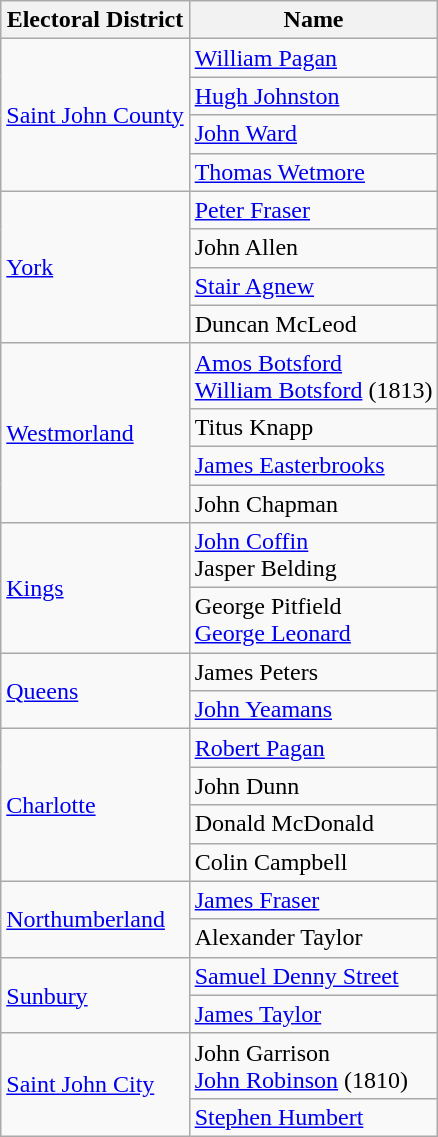<table class="wikitable">
<tr>
<th>Electoral District</th>
<th>Name</th>
</tr>
<tr>
<td rowspan="4"><a href='#'>Saint John County</a></td>
<td><a href='#'>William Pagan</a></td>
</tr>
<tr>
<td><a href='#'>Hugh Johnston</a></td>
</tr>
<tr>
<td><a href='#'>John Ward</a></td>
</tr>
<tr>
<td><a href='#'>Thomas Wetmore</a></td>
</tr>
<tr>
<td rowspan="4"><a href='#'>York</a></td>
<td><a href='#'>Peter Fraser</a></td>
</tr>
<tr>
<td>John Allen</td>
</tr>
<tr>
<td><a href='#'>Stair Agnew</a></td>
</tr>
<tr>
<td>Duncan McLeod</td>
</tr>
<tr>
<td rowspan="4"><a href='#'>Westmorland</a></td>
<td><a href='#'>Amos Botsford</a><br><a href='#'>William Botsford</a> (1813)</td>
</tr>
<tr>
<td>Titus Knapp</td>
</tr>
<tr>
<td><a href='#'>James Easterbrooks</a></td>
</tr>
<tr>
<td>John Chapman</td>
</tr>
<tr>
<td rowspan="2"><a href='#'>Kings</a></td>
<td><a href='#'>John Coffin</a><br>Jasper Belding</td>
</tr>
<tr>
<td>George Pitfield<br><a href='#'>George Leonard</a></td>
</tr>
<tr>
<td rowspan="2"><a href='#'>Queens</a></td>
<td>James Peters</td>
</tr>
<tr>
<td><a href='#'>John Yeamans</a></td>
</tr>
<tr>
<td rowspan="4"><a href='#'>Charlotte</a></td>
<td><a href='#'>Robert Pagan</a></td>
</tr>
<tr>
<td>John Dunn</td>
</tr>
<tr>
<td>Donald McDonald</td>
</tr>
<tr>
<td>Colin Campbell</td>
</tr>
<tr>
<td rowspan="2"><a href='#'>Northumberland</a></td>
<td><a href='#'>James Fraser</a></td>
</tr>
<tr>
<td>Alexander Taylor</td>
</tr>
<tr>
<td rowspan="2"><a href='#'>Sunbury</a></td>
<td><a href='#'>Samuel Denny Street</a></td>
</tr>
<tr>
<td><a href='#'>James Taylor</a></td>
</tr>
<tr>
<td rowspan="2"><a href='#'>Saint John City</a></td>
<td>John Garrison<br><a href='#'>John Robinson</a> (1810)</td>
</tr>
<tr>
<td><a href='#'>Stephen Humbert</a></td>
</tr>
</table>
